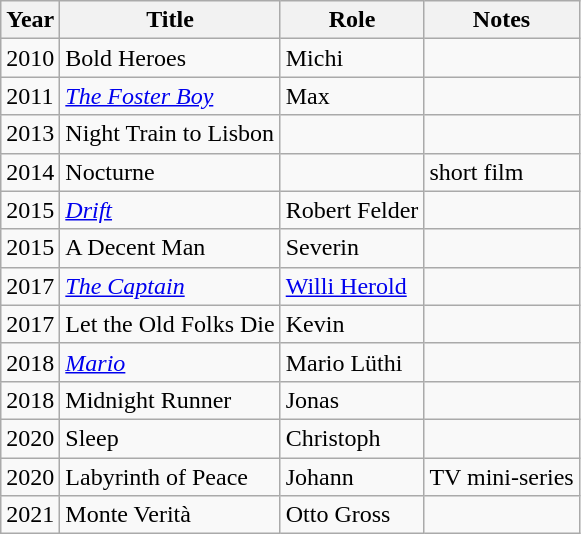<table class="wikitable sortable">
<tr>
<th>Year</th>
<th>Title</th>
<th>Role</th>
<th class="unsortable">Notes</th>
</tr>
<tr>
<td>2010</td>
<td>Bold Heroes</td>
<td>Michi</td>
<td></td>
</tr>
<tr>
<td>2011</td>
<td><em><a href='#'>The Foster Boy</a></em></td>
<td>Max</td>
<td></td>
</tr>
<tr>
<td>2013</td>
<td>Night Train to Lisbon</td>
<td></td>
<td></td>
</tr>
<tr>
<td>2014</td>
<td>Nocturne</td>
<td></td>
<td>short film</td>
</tr>
<tr>
<td>2015</td>
<td><em><a href='#'>Drift</a></em></td>
<td>Robert Felder</td>
<td></td>
</tr>
<tr>
<td>2015</td>
<td>A Decent Man</td>
<td>Severin</td>
<td></td>
</tr>
<tr>
<td>2017</td>
<td><em><a href='#'>The Captain</a></em></td>
<td><a href='#'>Willi Herold</a></td>
<td></td>
</tr>
<tr>
<td>2017</td>
<td>Let the Old Folks Die</td>
<td>Kevin</td>
<td></td>
</tr>
<tr>
<td>2018</td>
<td><em><a href='#'>Mario</a></em></td>
<td>Mario Lüthi</td>
<td></td>
</tr>
<tr>
<td>2018</td>
<td>Midnight Runner</td>
<td>Jonas</td>
<td></td>
</tr>
<tr>
<td>2020</td>
<td>Sleep</td>
<td>Christoph</td>
<td></td>
</tr>
<tr>
<td>2020</td>
<td>Labyrinth of Peace</td>
<td>Johann</td>
<td>TV mini-series</td>
</tr>
<tr>
<td>2021</td>
<td>Monte Verità</td>
<td>Otto Gross</td>
<td></td>
</tr>
</table>
